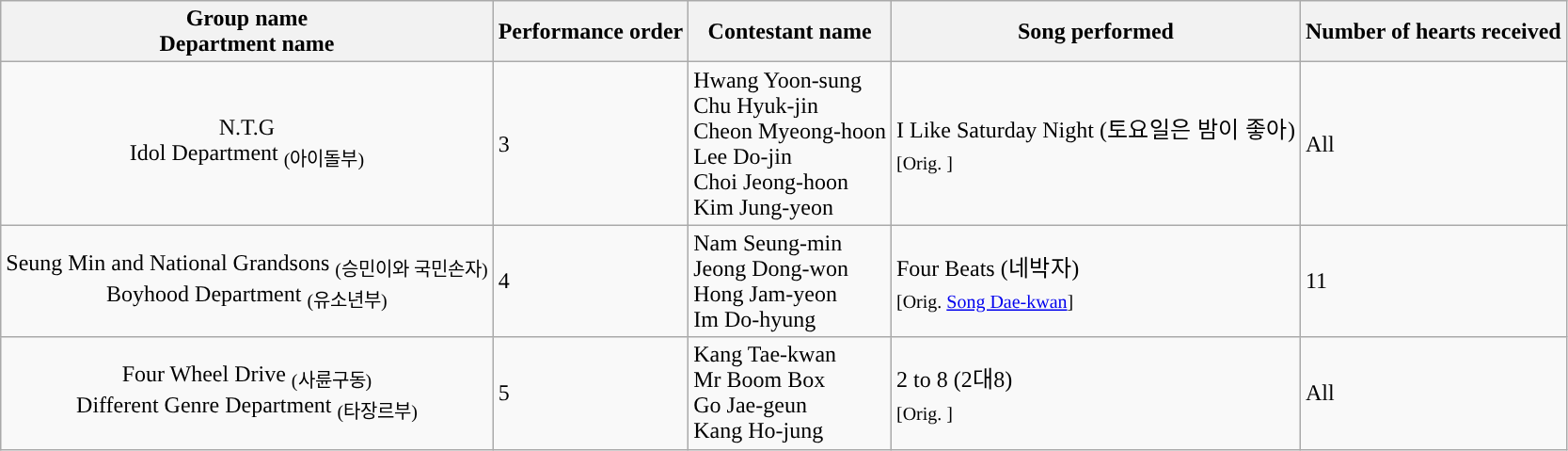<table class="wikitable">
<tr>
<th>Group name<br>Department name</th>
<th>Performance order</th>
<th>Contestant name</th>
<th>Song performed</th>
<th>Number of hearts received</th>
</tr>
<tr>
<td align=center>N.T.G<br>Idol Department <sub>(아이돌부)</sub></td>
<td>3</td>
<td>Hwang Yoon-sung<br>Chu Hyuk-jin<br>Cheon Myeong-hoon<br>Lee Do-jin<br>Choi Jeong-hoon<br>Kim Jung-yeon</td>
<td>I Like Saturday Night (토요일은 밤이 좋아)<br><sub>[Orig. ]</sub></td>
<td>All</td>
</tr>
<tr>
<td align=center>Seung Min and National Grandsons <sub>(승민이와 국민손자)</sub><br>Boyhood Department <sub>(유소년부)</sub></td>
<td>4</td>
<td>Nam Seung-min<br>Jeong Dong-won<br>Hong Jam-yeon<br>Im Do-hyung</td>
<td>Four Beats (네박자)<br><sub>[Orig. <a href='#'>Song Dae-kwan</a>]</sub></td>
<td>11</td>
</tr>
<tr>
<td align=center>Four Wheel Drive <sub>(사륜구동)</sub><br>Different Genre Department <sub>(타장르부)</sub></td>
<td>5</td>
<td>Kang Tae-kwan<br>Mr Boom Box<br>Go Jae-geun<br>Kang Ho-jung</td>
<td>2 to 8 (2대8)<br><sub>[Orig. ]</sub></td>
<td>All</td>
</tr>
</table>
